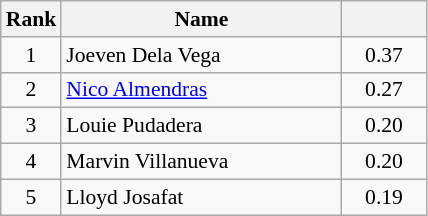<table class="wikitable" style="font-size:90%">
<tr>
<th width=30>Rank</th>
<th width=180>Name</th>
<th width=50></th>
</tr>
<tr>
<td style="text-align:center">1</td>
<td>Joeven Dela Vega</td>
<td style="text-align:center">0.37</td>
</tr>
<tr>
<td style="text-align:center">2</td>
<td><a href='#'>Nico Almendras</a></td>
<td style="text-align:center">0.27</td>
</tr>
<tr>
<td style="text-align:center">3</td>
<td>Louie Pudadera</td>
<td style="text-align:center">0.20</td>
</tr>
<tr>
<td style="text-align:center">4</td>
<td>Marvin Villanueva</td>
<td style="text-align:center">0.20</td>
</tr>
<tr>
<td style="text-align:center">5</td>
<td>Lloyd Josafat</td>
<td style="text-align:center">0.19</td>
</tr>
</table>
